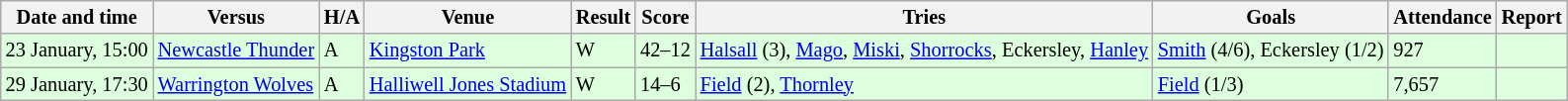<table class="wikitable" style="font-size:85%;">
<tr>
<th>Date and time</th>
<th>Versus</th>
<th>H/A</th>
<th>Venue</th>
<th>Result</th>
<th>Score</th>
<th>Tries</th>
<th>Goals</th>
<th>Attendance</th>
<th>Report</th>
</tr>
<tr style="background:#ddffdd;">
<td>23 January, 15:00</td>
<td> <a href='#'>Newcastle Thunder</a></td>
<td>A</td>
<td><a href='#'>Kingston Park</a></td>
<td>W</td>
<td>42–12</td>
<td><a href='#'>Halsall</a> (3), <a href='#'>Mago</a>, <a href='#'>Miski</a>, <a href='#'>Shorrocks</a>, Eckersley, <a href='#'>Hanley</a></td>
<td><a href='#'>Smith</a> (4/6), Eckersley (1/2)</td>
<td>927</td>
<td></td>
</tr>
<tr style="background:#ddffdd;">
<td>29 January, 17:30</td>
<td> <a href='#'>Warrington Wolves</a></td>
<td>A</td>
<td><a href='#'>Halliwell Jones Stadium</a></td>
<td>W</td>
<td>14–6</td>
<td><a href='#'>Field</a> (2), <a href='#'>Thornley</a></td>
<td><a href='#'>Field</a> (1/3)</td>
<td>7,657</td>
<td></td>
</tr>
</table>
